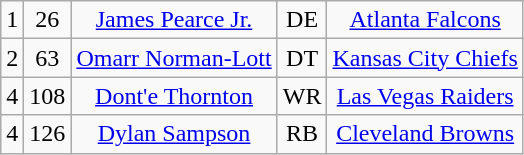<table class="wikitable" style="text-align:center">
<tr>
<td>1</td>
<td>26</td>
<td><a href='#'>James Pearce Jr.</a></td>
<td>DE</td>
<td><a href='#'>Atlanta Falcons</a></td>
</tr>
<tr>
<td>2</td>
<td>63</td>
<td><a href='#'>Omarr Norman-Lott</a></td>
<td>DT</td>
<td><a href='#'>Kansas City Chiefs</a></td>
</tr>
<tr>
<td>4</td>
<td>108</td>
<td><a href='#'>Dont'e Thornton</a></td>
<td>WR</td>
<td><a href='#'>Las Vegas Raiders</a></td>
</tr>
<tr>
<td>4</td>
<td>126</td>
<td><a href='#'>Dylan Sampson</a></td>
<td>RB</td>
<td><a href='#'>Cleveland Browns</a></td>
</tr>
</table>
